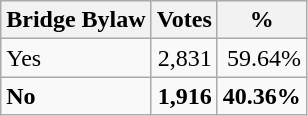<table class="wikitable">
<tr>
<th>Bridge Bylaw</th>
<th>Votes</th>
<th>%</th>
</tr>
<tr>
<td>Yes</td>
<td align="right">2,831</td>
<td align="right">59.64%</td>
</tr>
<tr>
<td><strong>No</strong></td>
<td align="right"><strong>1,916</strong></td>
<td align="right"><strong>40.36%</strong></td>
</tr>
</table>
